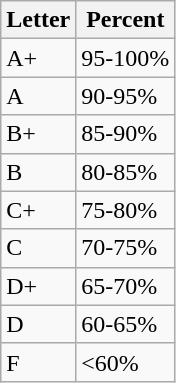<table class="wikitable">
<tr>
<th>Letter</th>
<th>Percent</th>
</tr>
<tr>
<td>A+</td>
<td>95-100%</td>
</tr>
<tr>
<td>A</td>
<td>90-95%</td>
</tr>
<tr>
<td>B+</td>
<td>85-90%</td>
</tr>
<tr>
<td>B</td>
<td>80-85%</td>
</tr>
<tr>
<td>C+</td>
<td>75-80%</td>
</tr>
<tr>
<td>C</td>
<td>70-75%</td>
</tr>
<tr>
<td>D+</td>
<td>65-70%</td>
</tr>
<tr>
<td>D</td>
<td>60-65%</td>
</tr>
<tr>
<td>F</td>
<td><60%</td>
</tr>
</table>
